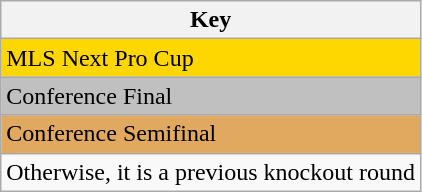<table class="wikitable">
<tr>
<th colspan=2>Key</th>
</tr>
<tr>
<td style="background: gold">MLS Next Pro Cup</td>
</tr>
<tr>
<td style="background: silver">Conference Final</td>
</tr>
<tr>
<td style="background: #E1A95F">Conference Semifinal</td>
</tr>
<tr>
<td>Otherwise, it is a previous knockout round</td>
</tr>
</table>
